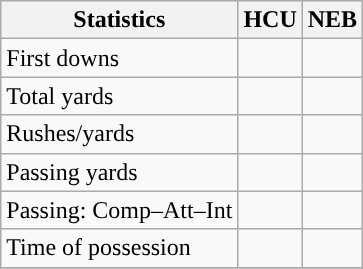<table class="wikitable" style="float: left;">
<tr>
<th>Statistics</th>
<th>HCU</th>
<th>NEB</th>
</tr>
<tr>
<td>First downs</td>
<td></td>
<td></td>
</tr>
<tr>
<td>Total yards</td>
<td></td>
<td></td>
</tr>
<tr>
<td>Rushes/yards</td>
<td></td>
<td></td>
</tr>
<tr>
<td>Passing yards</td>
<td></td>
<td></td>
</tr>
<tr>
<td>Passing: Comp–Att–Int</td>
<td></td>
<td></td>
</tr>
<tr>
<td>Time of possession</td>
<td></td>
<td></td>
</tr>
<tr>
</tr>
</table>
